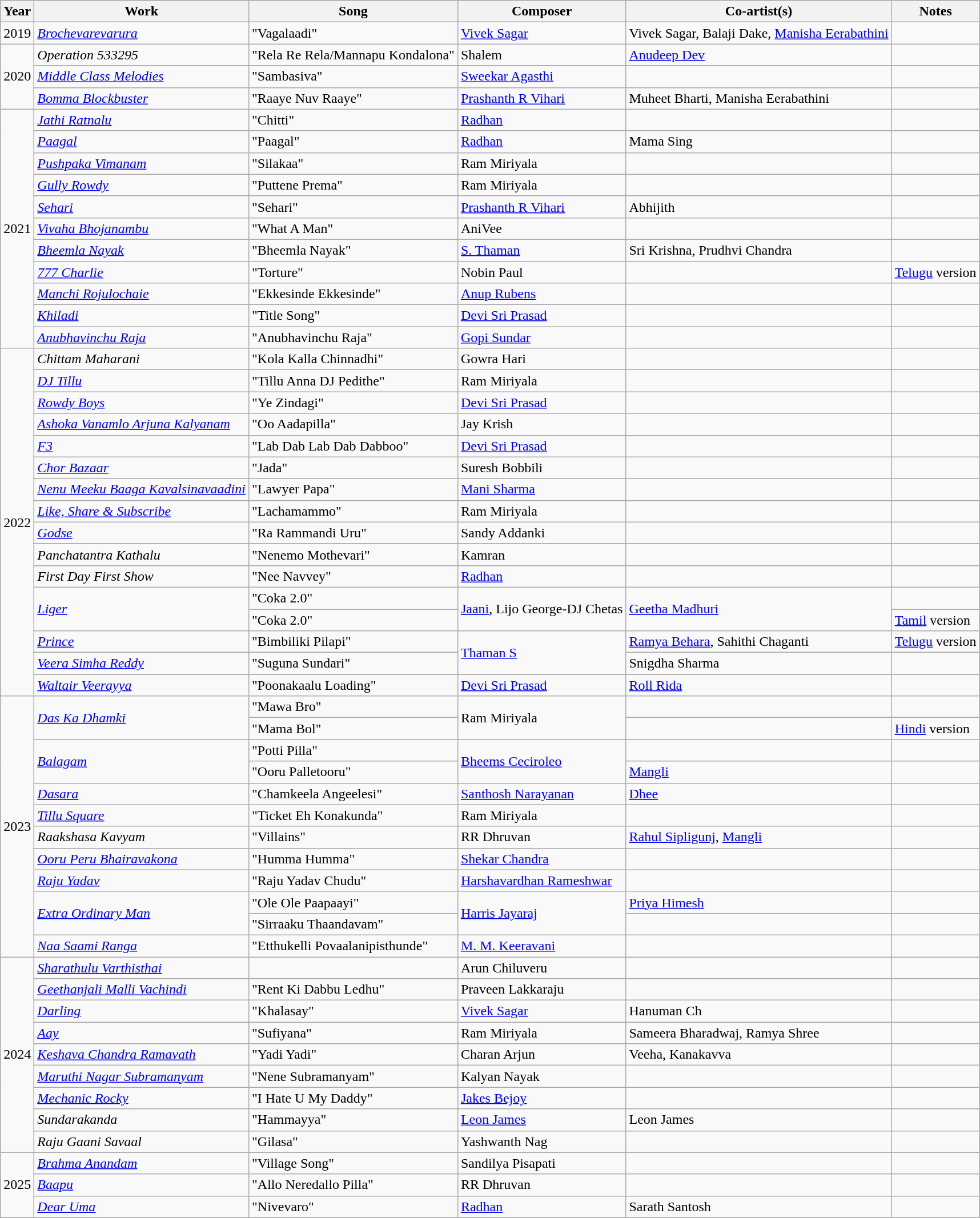<table class="wikitable">
<tr>
<th>Year</th>
<th>Work</th>
<th>Song</th>
<th>Composer</th>
<th>Co-artist(s)</th>
<th>Notes</th>
</tr>
<tr>
<td>2019</td>
<td><em><a href='#'>Brochevarevarura</a></em></td>
<td>"Vagalaadi"</td>
<td><a href='#'>Vivek Sagar</a></td>
<td>Vivek Sagar, Balaji Dake, <a href='#'>Manisha Eerabathini</a></td>
<td></td>
</tr>
<tr>
<td rowspan="3">2020</td>
<td><em>Operation 533295</em></td>
<td>"Rela Re Rela/Mannapu Kondalona"</td>
<td>Shalem</td>
<td><a href='#'>Anudeep Dev</a></td>
<td></td>
</tr>
<tr>
<td><em><a href='#'>Middle Class Melodies</a></em></td>
<td>"Sambasiva"</td>
<td><a href='#'>Sweekar Agasthi</a></td>
<td></td>
<td></td>
</tr>
<tr>
<td><em><a href='#'>Bomma Blockbuster</a></em></td>
<td>"Raaye Nuv Raaye"</td>
<td><a href='#'>Prashanth R Vihari</a></td>
<td>Muheet Bharti, Manisha Eerabathini</td>
<td></td>
</tr>
<tr>
<td rowspan="11">2021</td>
<td><em><a href='#'>Jathi Ratnalu</a></em></td>
<td>"Chitti"</td>
<td><a href='#'>Radhan</a></td>
<td></td>
<td></td>
</tr>
<tr>
<td><em><a href='#'>Paagal</a></em></td>
<td>"Paagal"</td>
<td><a href='#'>Radhan</a></td>
<td>Mama Sing</td>
<td></td>
</tr>
<tr>
<td><a href='#'><em>Pushpaka Vimanam</em></a></td>
<td>"Silakaa"</td>
<td>Ram Miriyala</td>
<td></td>
<td></td>
</tr>
<tr>
<td><em><a href='#'>Gully Rowdy</a></em></td>
<td>"Puttene Prema"</td>
<td>Ram Miriyala</td>
<td></td>
<td></td>
</tr>
<tr>
<td><em><a href='#'>Sehari</a></em></td>
<td>"Sehari"</td>
<td><a href='#'>Prashanth R Vihari</a></td>
<td>Abhijith</td>
<td></td>
</tr>
<tr>
<td><a href='#'><em>Vivaha Bhojanambu</em></a></td>
<td>"What A Man"</td>
<td>AniVee</td>
<td></td>
<td></td>
</tr>
<tr>
<td><em><a href='#'>Bheemla Nayak</a></em></td>
<td>"Bheemla Nayak"</td>
<td><a href='#'>S. Thaman</a></td>
<td>Sri Krishna, Prudhvi Chandra</td>
<td></td>
</tr>
<tr>
<td><em><a href='#'>777 Charlie</a></em></td>
<td>"Torture"</td>
<td>Nobin Paul</td>
<td></td>
<td><a href='#'>Telugu</a> version</td>
</tr>
<tr>
<td><em><a href='#'>Manchi Rojulochaie</a></em></td>
<td>"Ekkesinde Ekkesinde"</td>
<td><a href='#'>Anup Rubens</a></td>
<td></td>
<td></td>
</tr>
<tr>
<td><a href='#'><em>Khiladi</em></a></td>
<td>"Title Song"</td>
<td><a href='#'>Devi Sri Prasad</a></td>
<td></td>
<td></td>
</tr>
<tr>
<td><em><a href='#'>Anubhavinchu Raja</a></em></td>
<td>"Anubhavinchu Raja"</td>
<td><a href='#'>Gopi Sundar</a></td>
<td></td>
<td></td>
</tr>
<tr>
<td rowspan="16">2022</td>
<td><em>Chittam Maharani</em></td>
<td>"Kola Kalla Chinnadhi"</td>
<td>Gowra Hari</td>
<td></td>
<td></td>
</tr>
<tr>
<td><em><a href='#'>DJ Tillu</a></em></td>
<td>"Tillu Anna DJ Pedithe"</td>
<td>Ram Miriyala</td>
<td></td>
<td></td>
</tr>
<tr>
<td><em><a href='#'>Rowdy Boys</a></em></td>
<td>"Ye Zindagi"</td>
<td><a href='#'>Devi Sri Prasad</a></td>
<td></td>
<td></td>
</tr>
<tr>
<td><em><a href='#'>Ashoka Vanamlo Arjuna Kalyanam</a></em></td>
<td>"Oo Aadapilla"</td>
<td>Jay Krish</td>
<td></td>
<td></td>
</tr>
<tr>
<td><em><a href='#'>F3</a></em></td>
<td>"Lab Dab Lab Dab Dabboo"</td>
<td><a href='#'>Devi Sri Prasad</a></td>
<td></td>
<td></td>
</tr>
<tr>
<td><a href='#'><em>Chor Bazaar</em></a></td>
<td>"Jada"</td>
<td>Suresh Bobbili</td>
<td></td>
<td></td>
</tr>
<tr>
<td><em><a href='#'>Nenu Meeku Baaga Kavalsinavaadini</a></em></td>
<td>"Lawyer Papa"</td>
<td><a href='#'>Mani Sharma</a></td>
<td></td>
<td></td>
</tr>
<tr>
<td><em><a href='#'>Like, Share & Subscribe</a></em></td>
<td>"Lachamammo"</td>
<td>Ram Miriyala</td>
<td></td>
<td></td>
</tr>
<tr>
<td><a href='#'><em>Godse</em></a></td>
<td>"Ra Rammandi Uru"</td>
<td>Sandy Addanki</td>
<td></td>
<td></td>
</tr>
<tr>
<td><em>Panchatantra Kathalu</em></td>
<td>"Nenemo Mothevari"</td>
<td>Kamran</td>
<td></td>
<td></td>
</tr>
<tr>
<td><em>First Day First Show</em></td>
<td>"Nee Navvey"</td>
<td><a href='#'>Radhan</a></td>
<td></td>
<td></td>
</tr>
<tr>
<td rowspan="2"><a href='#'><em>Liger</em></a></td>
<td>"Coka 2.0"</td>
<td rowspan="2"><a href='#'>Jaani</a>, Lijo George-DJ Chetas</td>
<td rowspan="2"><a href='#'>Geetha Madhuri</a></td>
<td></td>
</tr>
<tr>
<td>"Coka 2.0"</td>
<td><a href='#'>Tamil</a> version</td>
</tr>
<tr>
<td><a href='#'><em>Prince</em></a></td>
<td>"Bimbiliki Pilapi"</td>
<td rowspan="2"><a href='#'>Thaman S</a></td>
<td><a href='#'>Ramya Behara</a>, Sahithi Chaganti</td>
<td><a href='#'>Telugu</a> version</td>
</tr>
<tr>
<td><em><a href='#'>Veera Simha Reddy</a></em></td>
<td>"Suguna Sundari"</td>
<td>Snigdha Sharma</td>
<td></td>
</tr>
<tr>
<td><em><a href='#'>Waltair Veerayya</a></em></td>
<td>"Poonakaalu Loading"</td>
<td><a href='#'>Devi Sri Prasad</a></td>
<td><a href='#'>Roll Rida</a></td>
<td></td>
</tr>
<tr>
<td rowspan="12">2023</td>
<td rowspan="2"><em><a href='#'>Das Ka Dhamki</a></em></td>
<td>"Mawa Bro"</td>
<td rowspan="2">Ram Miriyala</td>
<td></td>
<td></td>
</tr>
<tr>
<td>"Mama Bol"</td>
<td></td>
<td><a href='#'>Hindi</a> version</td>
</tr>
<tr>
<td rowspan="2"><a href='#'><em>Balagam</em></a></td>
<td>"Potti Pilla"</td>
<td rowspan="2"><a href='#'>Bheems Ceciroleo</a></td>
<td></td>
<td></td>
</tr>
<tr>
<td>"Ooru Palletooru"</td>
<td><a href='#'>Mangli</a></td>
<td></td>
</tr>
<tr>
<td><a href='#'><em>Dasara</em></a></td>
<td>"Chamkeela Angeelesi"</td>
<td><a href='#'>Santhosh Narayanan</a></td>
<td><a href='#'>Dhee</a></td>
<td></td>
</tr>
<tr>
<td><em><a href='#'>Tillu Square</a></em></td>
<td>"Ticket Eh Konakunda"</td>
<td>Ram Miriyala</td>
<td></td>
<td></td>
</tr>
<tr>
<td><em>Raakshasa Kavyam</em></td>
<td>"Villains"</td>
<td>RR Dhruvan</td>
<td><a href='#'>Rahul Sipligunj</a>, <a href='#'>Mangli</a></td>
<td></td>
</tr>
<tr>
<td><em><a href='#'>Ooru Peru Bhairavakona</a></em></td>
<td>"Humma Humma"</td>
<td><a href='#'>Shekar Chandra</a></td>
<td></td>
<td></td>
</tr>
<tr>
<td><a href='#'><em>Raju Yadav</em></a></td>
<td>"Raju Yadav Chudu"</td>
<td><a href='#'>Harshavardhan Rameshwar</a></td>
<td></td>
<td></td>
</tr>
<tr>
<td rowspan="2"><em><a href='#'>Extra Ordinary Man</a></em></td>
<td>"Ole Ole Paapaayi"</td>
<td rowspan="2"><a href='#'>Harris Jayaraj</a></td>
<td><a href='#'>Priya Himesh</a></td>
<td></td>
</tr>
<tr>
<td>"Sirraaku Thaandavam"</td>
<td></td>
<td></td>
</tr>
<tr>
<td><em><a href='#'>Naa Saami Ranga</a></em></td>
<td>"Etthukelli Povaalanipisthunde"</td>
<td><a href='#'>M. M. Keeravani</a></td>
<td></td>
<td></td>
</tr>
<tr>
<td rowspan="9">2024</td>
<td><em><a href='#'>Sharathulu Varthisthai</a></em></td>
<td></td>
<td>Arun Chiluveru</td>
<td></td>
<td></td>
</tr>
<tr>
<td><em><a href='#'>Geethanjali Malli Vachindi</a></em></td>
<td>"Rent Ki Dabbu Ledhu"</td>
<td>Praveen Lakkaraju</td>
<td></td>
<td></td>
</tr>
<tr>
<td><a href='#'><em>Darling</em></a></td>
<td>"Khalasay"</td>
<td><a href='#'>Vivek Sagar</a></td>
<td>Hanuman Ch</td>
<td></td>
</tr>
<tr>
<td><a href='#'><em>Aay</em></a></td>
<td>"Sufiyana"</td>
<td>Ram Miriyala</td>
<td>Sameera Bharadwaj, Ramya Shree</td>
<td></td>
</tr>
<tr>
<td><em><a href='#'>Keshava Chandra Ramavath</a></em></td>
<td>"Yadi Yadi"</td>
<td>Charan Arjun</td>
<td>Veeha, Kanakavva</td>
<td></td>
</tr>
<tr>
<td><em><a href='#'>Maruthi Nagar Subramanyam</a></em></td>
<td>"Nene Subramanyam"</td>
<td>Kalyan Nayak</td>
<td></td>
<td></td>
</tr>
<tr>
<td><em><a href='#'>Mechanic Rocky</a></em></td>
<td>"I Hate U My Daddy"</td>
<td><a href='#'>Jakes Bejoy</a></td>
<td></td>
<td></td>
</tr>
<tr>
<td><em>Sundarakanda</em></td>
<td>"Hammayya"</td>
<td><a href='#'>Leon James</a></td>
<td>Leon James</td>
<td></td>
</tr>
<tr>
<td><em>Raju Gaani Savaal</em></td>
<td>"Gilasa"</td>
<td>Yashwanth Nag</td>
<td></td>
<td></td>
</tr>
<tr>
<td rowspan="3">2025</td>
<td><em><a href='#'>Brahma Anandam</a></em></td>
<td>"Village Song"</td>
<td>Sandilya Pisapati</td>
<td></td>
<td></td>
</tr>
<tr>
<td><em><a href='#'>Baapu</a></em></td>
<td>"Allo Neredallo Pilla"</td>
<td>RR Dhruvan</td>
<td></td>
<td></td>
</tr>
<tr>
<td><a href='#'><em>Dear Uma</em></a></td>
<td>"Nivevaro"</td>
<td><a href='#'>Radhan</a></td>
<td>Sarath Santosh</td>
<td></td>
</tr>
</table>
